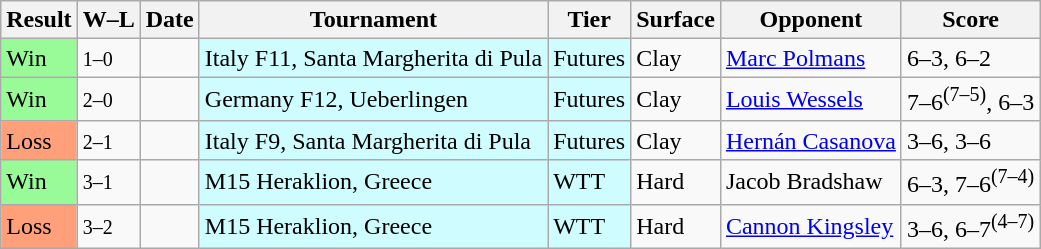<table class="sortable wikitable">
<tr>
<th>Result</th>
<th class="unsortable">W–L</th>
<th>Date</th>
<th>Tournament</th>
<th>Tier</th>
<th>Surface</th>
<th>Opponent</th>
<th class="unsortable">Score</th>
</tr>
<tr>
<td bgcolor=98FB98>Win</td>
<td><small>1–0</small></td>
<td></td>
<td style="background:#cffcff;">Italy F11, Santa Margherita di Pula</td>
<td style="background:#cffcff;">Futures</td>
<td>Clay</td>
<td> <a href='#'>Marc Polmans</a></td>
<td>6–3, 6–2</td>
</tr>
<tr>
<td bgcolor=98FB98>Win</td>
<td><small>2–0</small></td>
<td></td>
<td style="background:#cffcff;">Germany F12, Ueberlingen</td>
<td style="background:#cffcff;">Futures</td>
<td>Clay</td>
<td> <a href='#'>Louis Wessels</a></td>
<td>7–6<sup>(7–5)</sup>, 6–3</td>
</tr>
<tr>
<td bgcolor=FFA07A>Loss</td>
<td><small>2–1</small></td>
<td></td>
<td style="background:#cffcff;">Italy F9, Santa Margherita di Pula</td>
<td style="background:#cffcff;">Futures</td>
<td>Clay</td>
<td> <a href='#'>Hernán Casanova</a></td>
<td>3–6, 3–6</td>
</tr>
<tr>
<td bgcolor=98FB98>Win</td>
<td><small>3–1</small></td>
<td></td>
<td style="background:#cffcff;">M15 Heraklion, Greece</td>
<td style="background:#cffcff;">WTT</td>
<td>Hard</td>
<td> Jacob Bradshaw</td>
<td>6–3, 7–6<sup>(7–4)</sup></td>
</tr>
<tr>
<td bgcolor=FFA07A>Loss</td>
<td><small>3–2</small></td>
<td></td>
<td style="background:#cffcff;">M15 Heraklion, Greece</td>
<td style="background:#cffcff;">WTT</td>
<td>Hard</td>
<td> <a href='#'>Cannon Kingsley</a></td>
<td>3–6, 6–7<sup>(4–7)</sup></td>
</tr>
</table>
